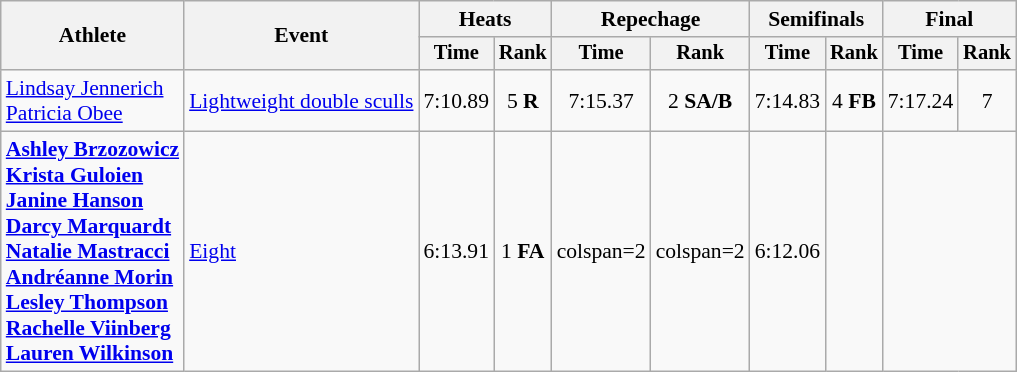<table class="wikitable" style="font-size:90%">
<tr>
<th rowspan=2>Athlete</th>
<th rowspan=2>Event</th>
<th colspan="2">Heats</th>
<th colspan="2">Repechage</th>
<th colspan="2">Semifinals</th>
<th colspan="2">Final</th>
</tr>
<tr style="font-size:95%">
<th>Time</th>
<th>Rank</th>
<th>Time</th>
<th>Rank</th>
<th>Time</th>
<th>Rank</th>
<th>Time</th>
<th>Rank</th>
</tr>
<tr align=center>
<td align=left><a href='#'>Lindsay Jennerich</a><br> <a href='#'>Patricia Obee</a></td>
<td align=left><a href='#'>Lightweight double sculls</a></td>
<td>7:10.89</td>
<td>5 <strong>R</strong></td>
<td>7:15.37</td>
<td>2 <strong>SA/B</strong></td>
<td>7:14.83</td>
<td>4 <strong>FB</strong></td>
<td>7:17.24</td>
<td>7</td>
</tr>
<tr align=center>
<td align=left><strong><a href='#'>Ashley Brzozowicz</a><br><a href='#'>Krista Guloien</a><br><a href='#'>Janine Hanson</a><br><a href='#'>Darcy Marquardt</a><br><a href='#'>Natalie Mastracci</a><br><a href='#'>Andréanne Morin</a><br><a href='#'>Lesley Thompson</a><br><a href='#'>Rachelle Viinberg</a><br><a href='#'>Lauren Wilkinson</a></strong></td>
<td align=left><a href='#'>Eight</a></td>
<td>6:13.91</td>
<td>1 <strong>FA</strong></td>
<td>colspan=2 </td>
<td>colspan=2 </td>
<td>6:12.06</td>
<td></td>
</tr>
</table>
